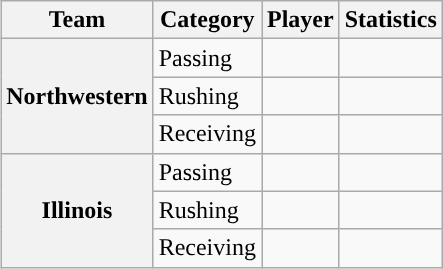<table class="wikitable" style="float:right">
<tr>
<th>Team</th>
<th>Category</th>
<th>Player</th>
<th>Statistics</th>
</tr>
<tr>
<th rowspan=3>Northwestern</th>
<td>Passing</td>
<td></td>
<td></td>
</tr>
<tr>
<td>Rushing</td>
<td></td>
<td></td>
</tr>
<tr>
<td>Receiving</td>
<td></td>
<td></td>
</tr>
<tr>
<th rowspan=3>Illinois</th>
<td>Passing</td>
<td></td>
<td></td>
</tr>
<tr>
<td>Rushing</td>
<td></td>
<td></td>
</tr>
<tr>
<td>Receiving</td>
<td></td>
<td></td>
</tr>
</table>
